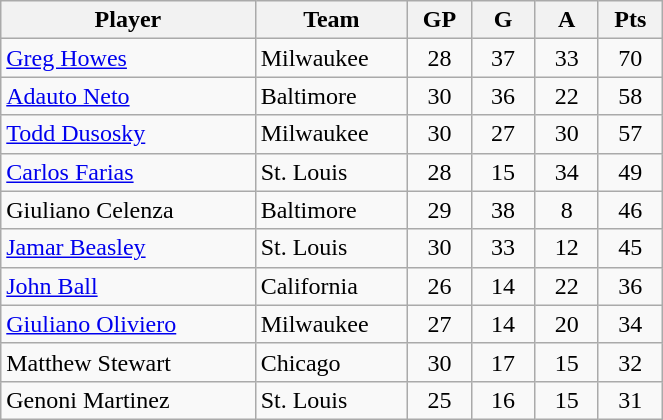<table class="wikitable">
<tr>
<th width="30%">Player</th>
<th width="18%">Team</th>
<th width="7.5%">GP</th>
<th width="7.5%">G</th>
<th width="7.5%">A</th>
<th width="7.5%">Pts</th>
</tr>
<tr align=center>
<td align=left><a href='#'>Greg Howes</a></td>
<td align=left>Milwaukee</td>
<td>28</td>
<td>37</td>
<td>33</td>
<td>70</td>
</tr>
<tr align=center>
<td align=left><a href='#'>Adauto Neto</a></td>
<td align=left>Baltimore</td>
<td>30</td>
<td>36</td>
<td>22</td>
<td>58</td>
</tr>
<tr align=center>
<td align=left><a href='#'>Todd Dusosky</a></td>
<td align=left>Milwaukee</td>
<td>30</td>
<td>27</td>
<td>30</td>
<td>57</td>
</tr>
<tr align=center>
<td align=left><a href='#'>Carlos Farias</a></td>
<td align=left>St. Louis</td>
<td>28</td>
<td>15</td>
<td>34</td>
<td>49</td>
</tr>
<tr align=center>
<td align=left>Giuliano Celenza</td>
<td align=left>Baltimore</td>
<td>29</td>
<td>38</td>
<td>8</td>
<td>46</td>
</tr>
<tr align=center>
<td align=left><a href='#'>Jamar Beasley</a></td>
<td align=left>St. Louis</td>
<td>30</td>
<td>33</td>
<td>12</td>
<td>45</td>
</tr>
<tr align=center>
<td align=left><a href='#'>John Ball</a></td>
<td align=left>California</td>
<td>26</td>
<td>14</td>
<td>22</td>
<td>36</td>
</tr>
<tr align=center>
<td align=left><a href='#'>Giuliano Oliviero</a></td>
<td align=left>Milwaukee</td>
<td>27</td>
<td>14</td>
<td>20</td>
<td>34</td>
</tr>
<tr align=center>
<td align=left>Matthew Stewart</td>
<td align=left>Chicago</td>
<td>30</td>
<td>17</td>
<td>15</td>
<td>32</td>
</tr>
<tr align=center>
<td align=left>Genoni Martinez</td>
<td align=left>St. Louis</td>
<td>25</td>
<td>16</td>
<td>15</td>
<td>31</td>
</tr>
</table>
